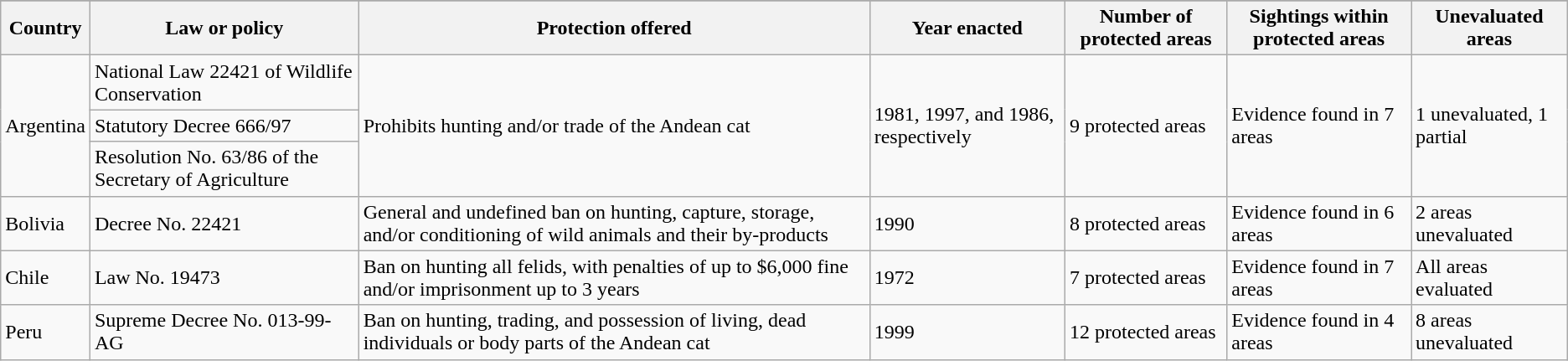<table class="wikitable">
<tr>
</tr>
<tr>
<th>Country</th>
<th>Law or policy</th>
<th>Protection offered</th>
<th>Year enacted</th>
<th>Number of protected areas</th>
<th>Sightings within protected areas</th>
<th>Unevaluated areas</th>
</tr>
<tr>
<td rowspan=3>Argentina</td>
<td>National Law 22421 of Wildlife Conservation</td>
<td rowspan=3>Prohibits hunting and/or trade of the Andean cat</td>
<td rowspan=3>1981, 1997, and 1986, respectively</td>
<td rowspan=3>9 protected areas</td>
<td rowspan=3>Evidence found in 7 areas</td>
<td rowspan=3>1 unevaluated, 1 partial</td>
</tr>
<tr>
<td>Statutory Decree 666/97</td>
</tr>
<tr>
<td>Resolution No. 63/86 of the Secretary of Agriculture</td>
</tr>
<tr>
<td>Bolivia</td>
<td>Decree No. 22421</td>
<td>General and undefined ban on hunting, capture, storage, and/or conditioning of wild animals and their by-products</td>
<td>1990</td>
<td>8 protected areas</td>
<td>Evidence found in 6 areas</td>
<td>2 areas unevaluated</td>
</tr>
<tr>
<td>Chile</td>
<td>Law No. 19473</td>
<td>Ban on hunting all felids, with penalties of up to $6,000 fine and/or imprisonment up to 3 years</td>
<td>1972</td>
<td>7 protected areas</td>
<td>Evidence found in 7 areas</td>
<td>All areas evaluated</td>
</tr>
<tr>
<td>Peru</td>
<td>Supreme Decree No. 013-99-AG</td>
<td>Ban on hunting, trading, and possession of living, dead individuals or body parts of the Andean cat</td>
<td>1999</td>
<td>12 protected areas</td>
<td>Evidence found in 4 areas</td>
<td>8 areas unevaluated</td>
</tr>
</table>
